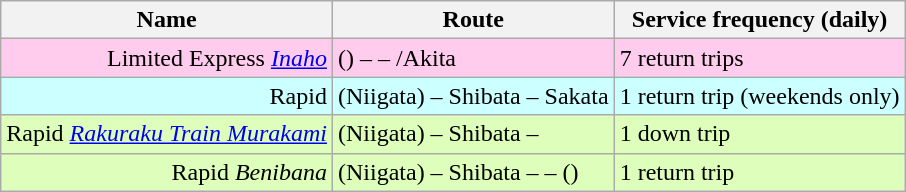<table class="wikitable">
<tr>
<th>Name</th>
<th>Route</th>
<th>Service frequency (daily)</th>
</tr>
<tr style="background:#fce;">
<td style="text-align:right;">Limited Express <em><a href='#'>Inaho</a></em></td>
<td>() –  – /Akita</td>
<td>7 return trips</td>
</tr>
<tr style="background:#cff;">
<td style="text-align:right;">Rapid <em></em></td>
<td>(Niigata) – Shibata – Sakata</td>
<td>1 return trip (weekends only)</td>
</tr>
<tr style="background:#dfb;">
<td style="text-align:right;">Rapid <em><a href='#'>Rakuraku Train Murakami</a></em></td>
<td>(Niigata) – Shibata – </td>
<td>1 down trip</td>
</tr>
<tr style="background:#dfb;">
<td style="text-align:right;">Rapid <em>Benibana</em></td>
<td>(Niigata) – Shibata –  – ()</td>
<td>1 return trip</td>
</tr>
</table>
